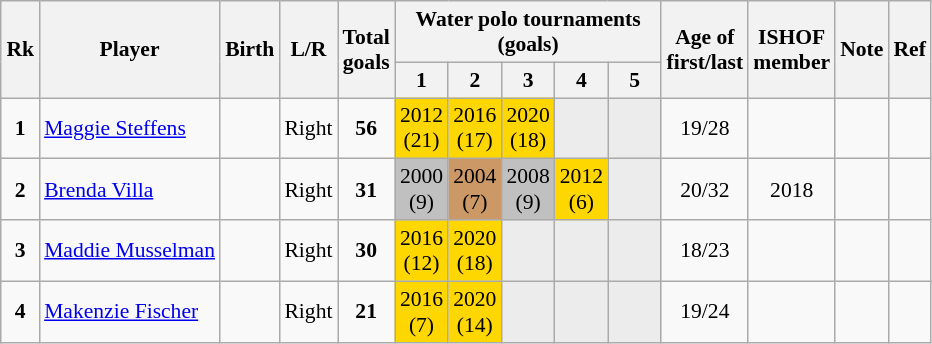<table class="wikitable sortable" style="text-align: center; font-size: 90%; margin-left: 1em;">
<tr>
<th rowspan="2">Rk</th>
<th rowspan="2">Player</th>
<th rowspan="2">Birth</th>
<th rowspan="2">L/R</th>
<th rowspan="2">Total<br>goals</th>
<th colspan="5">Water polo tournaments<br>(goals)</th>
<th rowspan="2">Age of<br>first/last</th>
<th rowspan="2">ISHOF<br>member</th>
<th rowspan="2">Note</th>
<th rowspan="2" class="unsortable">Ref</th>
</tr>
<tr>
<th>1</th>
<th style="width: 2em;" class="unsortable">2</th>
<th style="width: 2em;" class="unsortable">3</th>
<th style="width: 2em;" class="unsortable">4</th>
<th style="width: 2em;" class="unsortable">5</th>
</tr>
<tr>
<td><strong>1</strong></td>
<td style="text-align: left;" data-sort-value="Steffens, Maggie"><a href='#'>Maggie Steffens</a></td>
<td></td>
<td>Right</td>
<td><strong>56</strong></td>
<td style="background-color: gold;">2012<br>(21)</td>
<td style="background-color: gold;">2016<br>(17)</td>
<td style="background-color: gold;">2020<br>(18)</td>
<td style="background-color: #ececec;"></td>
<td style="background-color: #ececec;"></td>
<td>19/28</td>
<td></td>
<td style="text-align: left;"></td>
<td></td>
</tr>
<tr>
<td><strong>2</strong></td>
<td style="text-align: left;" data-sort-value="Villa, Brenda"><a href='#'>Brenda Villa</a></td>
<td></td>
<td>Right</td>
<td><strong>31</strong></td>
<td style="background-color: silver;">2000<br>(9)</td>
<td style="background-color: #cc9966;">2004<br>(7)</td>
<td style="background-color: silver;">2008<br>(9)</td>
<td style="background-color: gold;">2012<br>(6)</td>
<td style="background-color: #ececec;"></td>
<td>20/32</td>
<td>2018</td>
<td style="text-align: left;"></td>
<td></td>
</tr>
<tr>
<td><strong>3</strong></td>
<td style="text-align: left;" data-sort-value="Musselman, Maddie"><a href='#'>Maddie Musselman</a></td>
<td></td>
<td>Right</td>
<td><strong>30</strong></td>
<td style="background-color: gold;">2016<br>(12)</td>
<td style="background-color: gold;">2020<br>(18)</td>
<td style="background-color: #ececec;"></td>
<td style="background-color: #ececec;"></td>
<td style="background-color: #ececec;"></td>
<td>18/23</td>
<td></td>
<td style="text-align: left;"></td>
<td></td>
</tr>
<tr>
<td><strong>4</strong></td>
<td style="text-align: left;" data-sort-value="Fischer, Makenzie"><a href='#'>Makenzie Fischer</a></td>
<td></td>
<td>Right</td>
<td><strong>21</strong></td>
<td style="background-color: gold;">2016<br>(7)</td>
<td style="background-color: gold;">2020<br>(14)</td>
<td style="background-color: #ececec;"></td>
<td style="background-color: #ececec;"></td>
<td style="background-color: #ececec;"></td>
<td>19/24</td>
<td></td>
<td style="text-align: left;"></td>
<td></td>
</tr>
</table>
